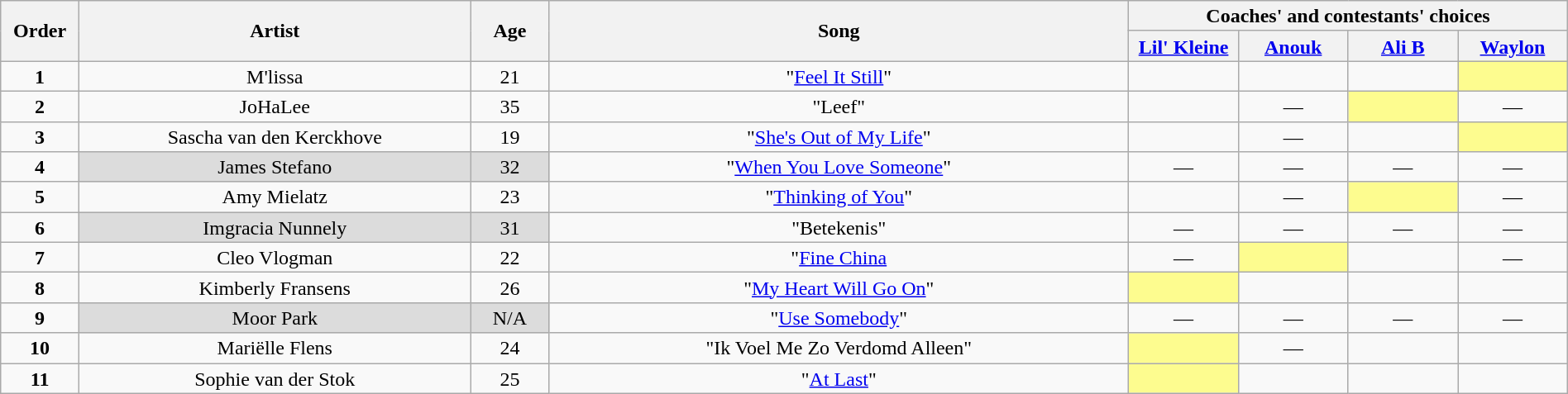<table class="wikitable" style="text-align:center; line-height:17px; width:100%;">
<tr>
<th rowspan="2" scope="col" style="width:05%;">Order</th>
<th rowspan="2" scope="col" style="width:25%;">Artist</th>
<th rowspan="2" scope="col" style="width:05%;">Age</th>
<th rowspan="2" scope="col" style="width:37%;">Song</th>
<th colspan="4">Coaches' and contestants' choices</th>
</tr>
<tr>
<th style="width:07%;"><a href='#'>Lil' Kleine</a></th>
<th style="width:07%;"><a href='#'>Anouk</a></th>
<th nowrap="" style="width:07%;"><a href='#'>Ali B</a></th>
<th style="width:07%;"><a href='#'>Waylon</a></th>
</tr>
<tr>
<td><strong>1</strong></td>
<td>M'lissa</td>
<td>21</td>
<td>"<a href='#'>Feel It Still</a>"</td>
<td><strong></strong></td>
<td><strong></strong></td>
<td><strong></strong></td>
<td style="background:#fdfc8f;"><strong></strong></td>
</tr>
<tr>
<td><strong>2</strong></td>
<td>JoHaLee</td>
<td>35</td>
<td>"Leef"</td>
<td><strong></strong></td>
<td>—</td>
<td style="background:#fdfc8f;"><strong></strong></td>
<td>—</td>
</tr>
<tr>
<td><strong>3</strong></td>
<td>Sascha van den Kerckhove</td>
<td>19</td>
<td>"<a href='#'>She's Out of My Life</a>"</td>
<td><strong></strong></td>
<td>—</td>
<td><strong></strong></td>
<td style="background:#fdfc8f;"><strong></strong></td>
</tr>
<tr>
<td><strong>4</strong></td>
<td style="background:#DCDCDC;">James Stefano</td>
<td style="background:#DCDCDC;">32</td>
<td>"<a href='#'>When You Love Someone</a>"</td>
<td>—</td>
<td>—</td>
<td>—</td>
<td>—</td>
</tr>
<tr>
<td><strong>5</strong></td>
<td>Amy Mielatz</td>
<td>23</td>
<td>"<a href='#'>Thinking of You</a>"</td>
<td><strong></strong></td>
<td>—</td>
<td style="background:#fdfc8f;"><strong></strong></td>
<td>—</td>
</tr>
<tr>
<td><strong>6</strong></td>
<td style="background:#DCDCDC;">Imgracia Nunnely</td>
<td style="background:#DCDCDC;">31</td>
<td>"Betekenis"</td>
<td>—</td>
<td>—</td>
<td>—</td>
<td>—</td>
</tr>
<tr>
<td><strong>7</strong></td>
<td>Cleo Vlogman</td>
<td>22</td>
<td>"<a href='#'>Fine China</a></td>
<td>—</td>
<td style="background:#fdfc8f;"><strong></strong></td>
<td><strong></strong></td>
<td>—</td>
</tr>
<tr>
<td><strong>8</strong></td>
<td>Kimberly Fransens</td>
<td>26</td>
<td>"<a href='#'>My Heart Will Go On</a>"</td>
<td style="background:#fdfc8f;"><strong></strong></td>
<td><strong></strong></td>
<td><strong></strong></td>
<td><strong></strong></td>
</tr>
<tr>
<td><strong>9</strong></td>
<td style="background:#DCDCDC;">Moor Park</td>
<td style="background:#DCDCDC;">N/A</td>
<td>"<a href='#'>Use Somebody</a>"</td>
<td>—</td>
<td>—</td>
<td>—</td>
<td>—</td>
</tr>
<tr>
<td><strong>10</strong></td>
<td>Mariëlle Flens</td>
<td>24</td>
<td>"Ik Voel Me Zo Verdomd Alleen"</td>
<td style="background:#fdfc8f;"><strong></strong></td>
<td>—</td>
<td><strong></strong></td>
<td><strong></strong></td>
</tr>
<tr>
<td><strong>11</strong></td>
<td>Sophie van der Stok</td>
<td>25</td>
<td>"<a href='#'>At Last</a>"</td>
<td style="background:#fdfc8f;"><strong></strong></td>
<td><strong></strong></td>
<td><strong></strong></td>
<td><strong></strong></td>
</tr>
</table>
